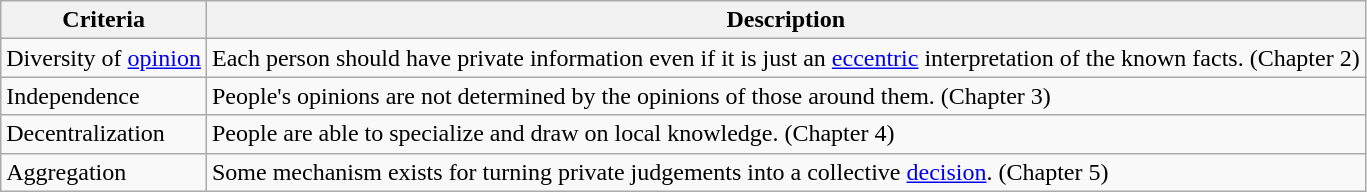<table class="wikitable">
<tr>
<th>Criteria</th>
<th>Description</th>
</tr>
<tr>
<td>Diversity of <a href='#'>opinion</a></td>
<td>Each person should have private information even if it is just an <a href='#'>eccentric</a> interpretation of the known facts. (Chapter 2)</td>
</tr>
<tr>
<td>Independence</td>
<td>People's opinions are not determined by the opinions of those around them. (Chapter 3)</td>
</tr>
<tr>
<td>Decentralization</td>
<td>People are able to specialize and draw on local knowledge. (Chapter 4)</td>
</tr>
<tr>
<td>Aggregation</td>
<td>Some mechanism exists for turning private judgements into a collective <a href='#'>decision</a>. (Chapter 5)</td>
</tr>
</table>
